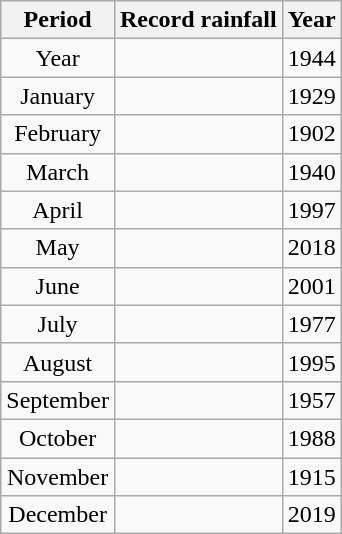<table class="wikitable mw-collapsible sortable" style="text-align:center;">
<tr>
<th>Period</th>
<th>Record rainfall</th>
<th>Year</th>
</tr>
<tr>
<td>Year</td>
<td align="right"></td>
<td>1944</td>
</tr>
<tr>
<td>January</td>
<td></td>
<td>1929</td>
</tr>
<tr>
<td>February</td>
<td></td>
<td>1902</td>
</tr>
<tr>
<td>March</td>
<td></td>
<td>1940</td>
</tr>
<tr>
<td>April</td>
<td></td>
<td>1997</td>
</tr>
<tr>
<td>May</td>
<td></td>
<td>2018</td>
</tr>
<tr>
<td>June</td>
<td></td>
<td>2001</td>
</tr>
<tr>
<td>July</td>
<td></td>
<td>1977</td>
</tr>
<tr>
<td>August</td>
<td></td>
<td>1995</td>
</tr>
<tr>
<td>September</td>
<td></td>
<td>1957</td>
</tr>
<tr>
<td>October</td>
<td></td>
<td>1988</td>
</tr>
<tr>
<td>November</td>
<td></td>
<td>1915</td>
</tr>
<tr>
<td>December</td>
<td></td>
<td>2019</td>
</tr>
</table>
